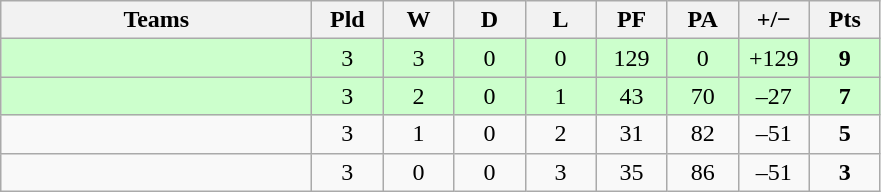<table class="wikitable" style="text-align: center;">
<tr>
<th width="200">Teams</th>
<th width="40">Pld</th>
<th width="40">W</th>
<th width="40">D</th>
<th width="40">L</th>
<th width="40">PF</th>
<th width="40">PA</th>
<th width="40">+/−</th>
<th width="40">Pts</th>
</tr>
<tr style="background:#cfc; width:20px;">
<td align=left></td>
<td>3</td>
<td>3</td>
<td>0</td>
<td>0</td>
<td>129</td>
<td>0</td>
<td>+129</td>
<td><strong>9</strong></td>
</tr>
<tr style="background:#cfc; width:20px;">
<td align=left></td>
<td>3</td>
<td>2</td>
<td>0</td>
<td>1</td>
<td>43</td>
<td>70</td>
<td>–27</td>
<td><strong>7</strong></td>
</tr>
<tr>
<td align=left></td>
<td>3</td>
<td>1</td>
<td>0</td>
<td>2</td>
<td>31</td>
<td>82</td>
<td>–51</td>
<td><strong>5</strong></td>
</tr>
<tr>
<td align=left></td>
<td>3</td>
<td>0</td>
<td>0</td>
<td>3</td>
<td>35</td>
<td>86</td>
<td>–51</td>
<td><strong>3</strong></td>
</tr>
</table>
